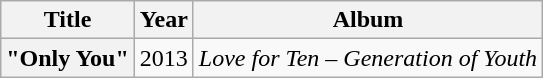<table class="wikitable plainrowheaders" style="text-align:center">
<tr>
<th scope="col">Title</th>
<th scope="col">Year</th>
<th scope="col">Album</th>
</tr>
<tr>
<th scope="row">"Only You"<br></th>
<td>2013</td>
<td><em>Love for Ten – Generation of Youth</em></td>
</tr>
</table>
